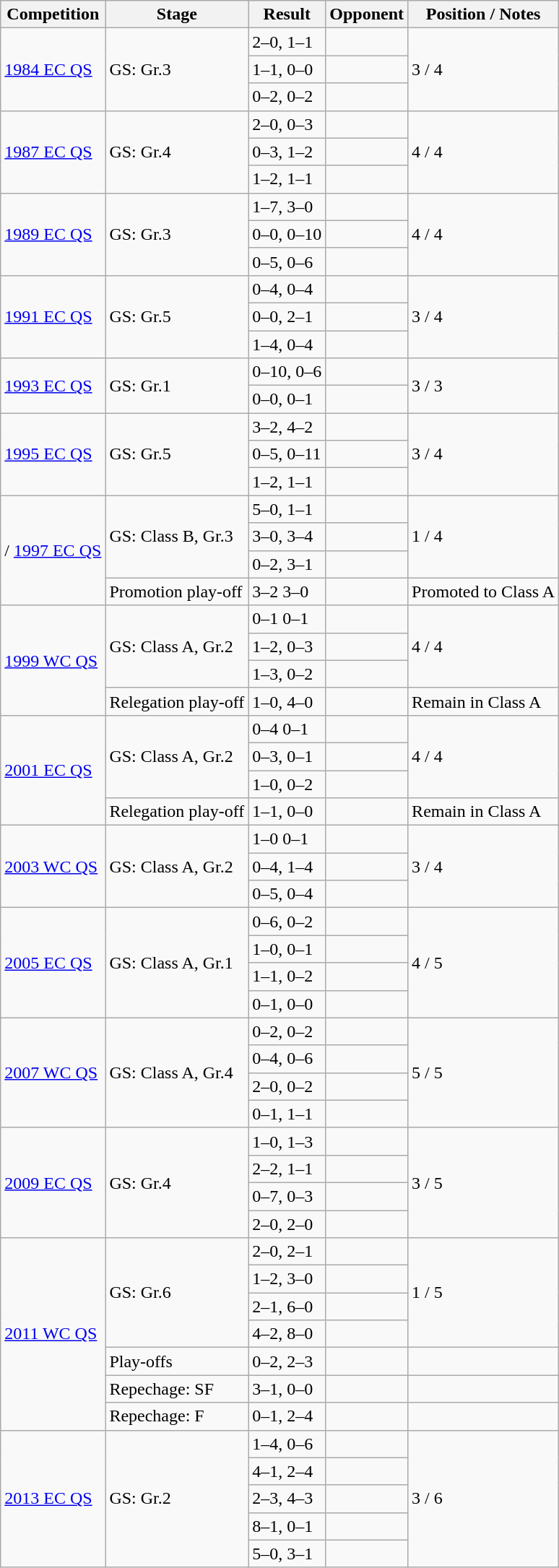<table class="wikitable mw-collapsible mw-collapsed">
<tr>
<th>Competition</th>
<th>Stage</th>
<th>Result</th>
<th>Opponent</th>
<th>Position / Notes</th>
</tr>
<tr>
<td rowspan=3><a href='#'>1984 EC QS</a></td>
<td rowspan=3>GS: Gr.3</td>
<td>2–0, 1–1</td>
<td></td>
<td rowspan=3>3 / 4</td>
</tr>
<tr>
<td>1–1, 0–0</td>
<td></td>
</tr>
<tr>
<td>0–2, 0–2</td>
<td></td>
</tr>
<tr>
<td rowspan=3> <a href='#'>1987 EC QS</a></td>
<td rowspan=3>GS: Gr.4</td>
<td>2–0, 0–3</td>
<td></td>
<td rowspan=3>4 / 4</td>
</tr>
<tr>
<td>0–3, 1–2</td>
<td></td>
</tr>
<tr>
<td>1–2, 1–1</td>
<td></td>
</tr>
<tr>
<td rowspan=3> <a href='#'>1989 EC QS</a></td>
<td rowspan=3>GS: Gr.3</td>
<td>1–7, 3–0</td>
<td></td>
<td rowspan=3>4 / 4</td>
</tr>
<tr>
<td>0–0, 0–10</td>
<td></td>
</tr>
<tr>
<td>0–5, 0–6</td>
<td></td>
</tr>
<tr>
<td rowspan=3> <a href='#'>1991 EC QS</a></td>
<td rowspan=3>GS: Gr.5</td>
<td>0–4, 0–4</td>
<td></td>
<td rowspan=3>3 / 4</td>
</tr>
<tr>
<td>0–0, 2–1</td>
<td></td>
</tr>
<tr>
<td>1–4, 0–4</td>
<td></td>
</tr>
<tr>
<td rowspan=2> <a href='#'>1993 EC QS</a></td>
<td rowspan=2>GS: Gr.1</td>
<td>0–10, 0–6</td>
<td></td>
<td rowspan=2>3 / 3</td>
</tr>
<tr>
<td>0–0, 0–1</td>
<td></td>
</tr>
<tr>
<td rowspan=3> <a href='#'>1995 EC QS</a></td>
<td rowspan=3>GS: Gr.5</td>
<td>3–2, 4–2</td>
<td></td>
<td rowspan=3>3 / 4</td>
</tr>
<tr>
<td>0–5, 0–11</td>
<td></td>
</tr>
<tr>
<td>1–2, 1–1</td>
<td></td>
</tr>
<tr>
<td rowspan=4>/ <a href='#'>1997 EC QS</a></td>
<td rowspan=3>GS: Class B, Gr.3</td>
<td>5–0, 1–1</td>
<td></td>
<td rowspan=3>1 / 4</td>
</tr>
<tr>
<td>3–0, 3–4</td>
<td></td>
</tr>
<tr>
<td>0–2, 3–1</td>
<td></td>
</tr>
<tr>
<td>Promotion play-off</td>
<td>3–2 3–0</td>
<td></td>
<td>Promoted to Class A</td>
</tr>
<tr>
<td rowspan=4> <a href='#'>1999 WC QS</a></td>
<td rowspan=3>GS: Class A, Gr.2</td>
<td>0–1 0–1</td>
<td></td>
<td rowspan=3>4 / 4</td>
</tr>
<tr>
<td>1–2, 0–3</td>
<td></td>
</tr>
<tr>
<td>1–3, 0–2</td>
<td></td>
</tr>
<tr>
<td>Relegation play-off</td>
<td>1–0, 4–0</td>
<td></td>
<td>Remain in Class A</td>
</tr>
<tr>
<td rowspan=4> <a href='#'>2001 EC QS</a></td>
<td rowspan=3>GS: Class A, Gr.2</td>
<td>0–4 0–1</td>
<td></td>
<td rowspan=3>4 / 4</td>
</tr>
<tr>
<td>0–3, 0–1</td>
<td></td>
</tr>
<tr>
<td>1–0, 0–2</td>
<td></td>
</tr>
<tr>
<td>Relegation play-off</td>
<td>1–1, 0–0</td>
<td></td>
<td>Remain in Class A</td>
</tr>
<tr>
<td rowspan=3> <a href='#'>2003 WC QS</a></td>
<td rowspan=3>GS: Class A, Gr.2</td>
<td>1–0 0–1</td>
<td></td>
<td rowspan=3>3 / 4</td>
</tr>
<tr>
<td>0–4, 1–4</td>
<td></td>
</tr>
<tr>
<td>0–5, 0–4</td>
<td></td>
</tr>
<tr>
<td rowspan=4> <a href='#'>2005 EC QS</a></td>
<td rowspan=4>GS: Class A, Gr.1</td>
<td>0–6, 0–2</td>
<td></td>
<td rowspan=4>4 / 5</td>
</tr>
<tr>
<td>1–0, 0–1</td>
<td></td>
</tr>
<tr>
<td>1–1, 0–2</td>
<td></td>
</tr>
<tr>
<td>0–1, 0–0</td>
<td></td>
</tr>
<tr>
<td rowspan=4> <a href='#'>2007 WC QS</a></td>
<td rowspan=4>GS: Class A, Gr.4</td>
<td>0–2, 0–2</td>
<td></td>
<td rowspan=4>5 / 5</td>
</tr>
<tr>
<td>0–4, 0–6</td>
<td></td>
</tr>
<tr>
<td>2–0, 0–2</td>
<td></td>
</tr>
<tr>
<td>0–1, 1–1</td>
<td></td>
</tr>
<tr>
<td rowspan=4> <a href='#'>2009 EC QS</a></td>
<td rowspan=4>GS: Gr.4</td>
<td>1–0, 1–3</td>
<td></td>
<td rowspan=4>3 / 5</td>
</tr>
<tr>
<td>2–2, 1–1</td>
<td></td>
</tr>
<tr>
<td>0–7, 0–3</td>
<td></td>
</tr>
<tr>
<td>2–0, 2–0</td>
<td></td>
</tr>
<tr>
<td rowspan=7> <a href='#'>2011 WC QS</a></td>
<td rowspan=4>GS: Gr.6</td>
<td>2–0, 2–1</td>
<td></td>
<td rowspan=4>1 / 5</td>
</tr>
<tr>
<td>1–2, 3–0</td>
<td></td>
</tr>
<tr>
<td>2–1, 6–0</td>
<td></td>
</tr>
<tr>
<td>4–2, 8–0</td>
<td></td>
</tr>
<tr>
<td>Play-offs</td>
<td>0–2, 2–3</td>
<td></td>
<td></td>
</tr>
<tr>
<td>Repechage: SF</td>
<td>3–1, 0–0</td>
<td></td>
<td></td>
</tr>
<tr>
<td>Repechage: F</td>
<td>0–1, 2–4</td>
<td></td>
<td></td>
</tr>
<tr>
<td rowspan=5> <a href='#'>2013 EC QS</a></td>
<td rowspan=5>GS: Gr.2</td>
<td>1–4, 0–6</td>
<td></td>
<td rowspan=5>3 / 6</td>
</tr>
<tr>
<td>4–1, 2–4</td>
<td></td>
</tr>
<tr>
<td>2–3, 4–3</td>
<td></td>
</tr>
<tr>
<td>8–1, 0–1</td>
<td></td>
</tr>
<tr>
<td>5–0, 3–1</td>
<td></td>
</tr>
</table>
